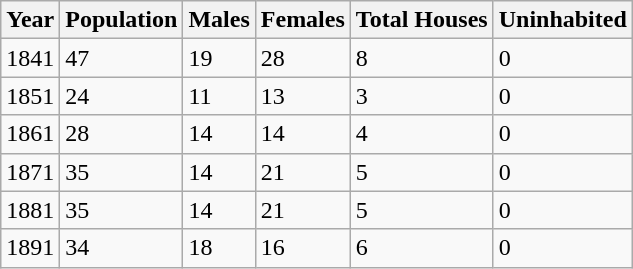<table class="wikitable">
<tr>
<th>Year</th>
<th>Population</th>
<th>Males</th>
<th>Females</th>
<th>Total Houses</th>
<th>Uninhabited</th>
</tr>
<tr>
<td>1841</td>
<td>47</td>
<td>19</td>
<td>28</td>
<td>8</td>
<td>0</td>
</tr>
<tr>
<td>1851</td>
<td>24</td>
<td>11</td>
<td>13</td>
<td>3</td>
<td>0</td>
</tr>
<tr>
<td>1861</td>
<td>28</td>
<td>14</td>
<td>14</td>
<td>4</td>
<td>0</td>
</tr>
<tr>
<td>1871</td>
<td>35</td>
<td>14</td>
<td>21</td>
<td>5</td>
<td>0</td>
</tr>
<tr>
<td>1881</td>
<td>35</td>
<td>14</td>
<td>21</td>
<td>5</td>
<td>0</td>
</tr>
<tr>
<td>1891</td>
<td>34</td>
<td>18</td>
<td>16</td>
<td>6</td>
<td>0</td>
</tr>
</table>
